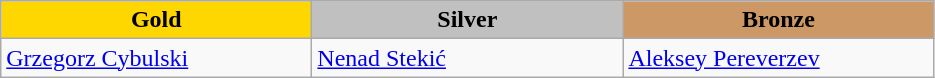<table class="wikitable" style="text-align:left">
<tr align="center">
<td width=200 bgcolor=gold><strong>Gold</strong></td>
<td width=200 bgcolor=silver><strong>Silver</strong></td>
<td width=200 bgcolor=CC9966><strong>Bronze</strong></td>
</tr>
<tr>
<td><a href='#'>Grzegorz Cybulski</a><br><em></em></td>
<td><a href='#'>Nenad Stekić</a><br><em></em></td>
<td><a href='#'>Aleksey Pereverzev</a><br><em></em></td>
</tr>
</table>
